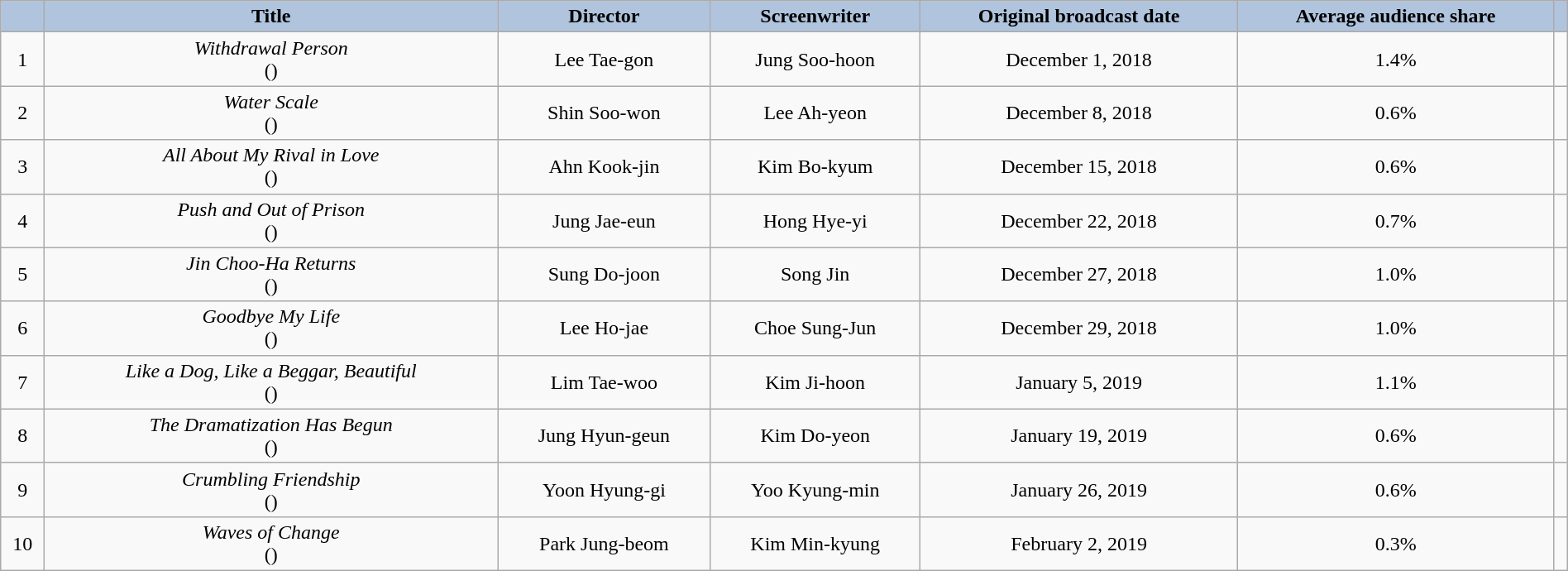<table class="wikitable plainrowheaders" style=text-align:center width=100%>
<tr style="background:#B0C4DE; color:back; font-weight:bold">
<td></td>
<td>Title</td>
<td>Director</td>
<td>Screenwriter</td>
<td>Original broadcast date</td>
<td>Average audience share</td>
<td></td>
</tr>
<tr>
<td>1</td>
<td><em>Withdrawal Person</em><br>()</td>
<td>Lee Tae-gon</td>
<td>Jung Soo-hoon</td>
<td>December 1, 2018</td>
<td>1.4%</td>
<td></td>
</tr>
<tr>
<td>2</td>
<td><em>Water Scale</em><br>()</td>
<td>Shin Soo-won</td>
<td>Lee Ah-yeon</td>
<td>December 8, 2018</td>
<td>0.6%</td>
<td></td>
</tr>
<tr>
<td>3</td>
<td><em>All About My Rival in Love</em><br>()</td>
<td>Ahn Kook-jin</td>
<td>Kim Bo-kyum</td>
<td>December 15, 2018</td>
<td>0.6%</td>
<td></td>
</tr>
<tr>
<td>4</td>
<td><em>Push and Out of Prison</em><br>()</td>
<td>Jung Jae-eun</td>
<td>Hong Hye-yi</td>
<td>December 22, 2018</td>
<td>0.7%</td>
<td></td>
</tr>
<tr>
<td>5</td>
<td><em>Jin Choo-Ha Returns</em><br>()</td>
<td>Sung Do-joon</td>
<td>Song Jin</td>
<td>December 27, 2018</td>
<td>1.0%</td>
<td></td>
</tr>
<tr>
<td>6</td>
<td><em>Goodbye My Life</em><br>()</td>
<td>Lee Ho-jae</td>
<td>Choe Sung-Jun</td>
<td>December 29, 2018</td>
<td>1.0%</td>
<td></td>
</tr>
<tr>
<td>7</td>
<td><em>Like a Dog, Like a Beggar, Beautiful</em><br>()</td>
<td>Lim Tae-woo</td>
<td>Kim Ji-hoon</td>
<td>January 5, 2019</td>
<td>1.1%</td>
<td></td>
</tr>
<tr>
<td>8</td>
<td><em>The Dramatization Has Begun</em><br>()</td>
<td>Jung Hyun-geun</td>
<td>Kim Do-yeon</td>
<td>January 19, 2019</td>
<td>0.6%</td>
<td></td>
</tr>
<tr>
<td>9</td>
<td><em>Crumbling Friendship</em><br>()</td>
<td>Yoon Hyung-gi</td>
<td>Yoo Kyung-min</td>
<td>January 26, 2019</td>
<td>0.6%</td>
<td></td>
</tr>
<tr>
<td>10</td>
<td><em>Waves of Change</em><br>()</td>
<td>Park Jung-beom</td>
<td>Kim Min-kyung</td>
<td>February 2, 2019</td>
<td>0.3%</td>
<td></td>
</tr>
</table>
